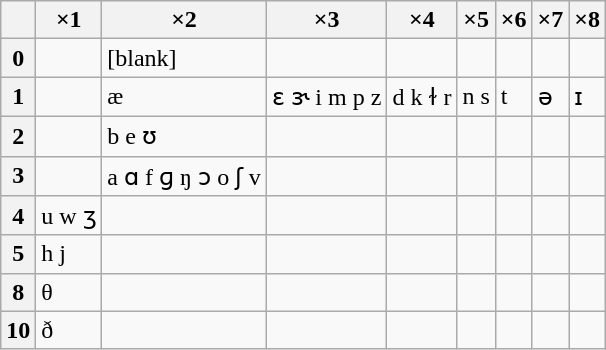<table class="wikitable floatright">
<tr>
<th></th>
<th>×1</th>
<th>×2</th>
<th>×3</th>
<th>×4</th>
<th>×5</th>
<th>×6</th>
<th>×7</th>
<th>×8</th>
</tr>
<tr>
<th>0</th>
<td></td>
<td>[blank]</td>
<td></td>
<td></td>
<td></td>
<td></td>
<td></td>
<td></td>
</tr>
<tr>
<th>1</th>
<td></td>
<td>æ</td>
<td>ɛ ɝ i m p z</td>
<td>d k ɫ r</td>
<td>n s</td>
<td>t</td>
<td>ə</td>
<td>ɪ</td>
</tr>
<tr>
<th>2</th>
<td></td>
<td>b e ʊ</td>
<td></td>
<td></td>
<td></td>
<td></td>
<td></td>
<td></td>
</tr>
<tr>
<th>3</th>
<td></td>
<td>a ɑ f ɡ ŋ ɔ o ʃ v</td>
<td></td>
<td></td>
<td></td>
<td></td>
<td></td>
<td></td>
</tr>
<tr>
<th>4</th>
<td>u w ʒ</td>
<td></td>
<td></td>
<td></td>
<td></td>
<td></td>
<td></td>
<td></td>
</tr>
<tr>
<th>5</th>
<td>h j</td>
<td></td>
<td></td>
<td></td>
<td></td>
<td></td>
<td></td>
<td></td>
</tr>
<tr>
<th>8</th>
<td>θ</td>
<td></td>
<td></td>
<td></td>
<td></td>
<td></td>
<td></td>
<td></td>
</tr>
<tr>
<th>10</th>
<td>ð</td>
<td></td>
<td></td>
<td></td>
<td></td>
<td></td>
<td></td>
<td></td>
</tr>
</table>
